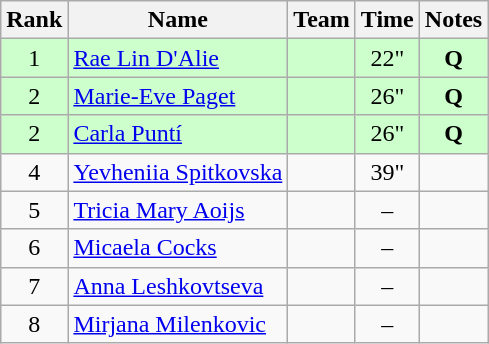<table class="wikitable sortable" style="text-align:center">
<tr>
<th>Rank</th>
<th>Name</th>
<th>Team</th>
<th>Time</th>
<th>Notes</th>
</tr>
<tr bgcolor=ccffcc>
<td>1</td>
<td align=left><a href='#'>Rae Lin D'Alie</a></td>
<td align=left></td>
<td>22"</td>
<td><strong>Q</strong></td>
</tr>
<tr bgcolor=ccffcc>
<td>2</td>
<td align=left><a href='#'>Marie-Eve Paget</a></td>
<td align=left></td>
<td>26"</td>
<td><strong>Q</strong></td>
</tr>
<tr bgcolor=ccffcc>
<td>2</td>
<td align=left><a href='#'>Carla Puntí</a></td>
<td align=left></td>
<td>26"</td>
<td><strong>Q</strong></td>
</tr>
<tr>
<td>4</td>
<td align=left><a href='#'>Yevheniia Spitkovska</a></td>
<td align=left></td>
<td>39"</td>
<td></td>
</tr>
<tr>
<td>5</td>
<td align=left><a href='#'>Tricia Mary Aoijs</a></td>
<td align=left></td>
<td>–</td>
<td></td>
</tr>
<tr>
<td>6</td>
<td align=left><a href='#'>Micaela Cocks</a></td>
<td align=left></td>
<td>–</td>
<td></td>
</tr>
<tr>
<td>7</td>
<td align=left><a href='#'>Anna Leshkovtseva</a></td>
<td align=left></td>
<td>–</td>
<td></td>
</tr>
<tr>
<td>8</td>
<td align=left><a href='#'>Mirjana Milenkovic</a></td>
<td align=left></td>
<td>–</td>
<td></td>
</tr>
</table>
